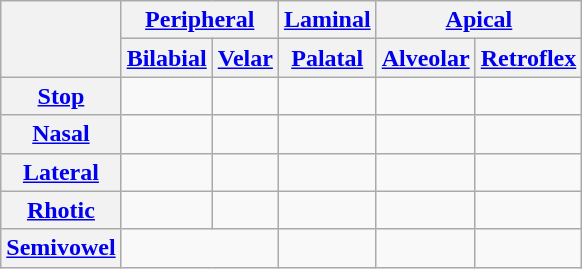<table class="wikitable">
<tr>
<th rowspan=2></th>
<th colspan=2><a href='#'>Peripheral</a></th>
<th><a href='#'>Laminal</a></th>
<th colspan=2><a href='#'>Apical</a></th>
</tr>
<tr>
<th><a href='#'>Bilabial</a></th>
<th><a href='#'>Velar</a></th>
<th><a href='#'>Palatal</a></th>
<th><a href='#'>Alveolar</a></th>
<th><a href='#'>Retroflex</a></th>
</tr>
<tr style="text-align: center;">
<th><a href='#'>Stop</a></th>
<td></td>
<td></td>
<td></td>
<td></td>
<td></td>
</tr>
<tr style="text-align: center;">
<th><a href='#'>Nasal</a></th>
<td></td>
<td></td>
<td></td>
<td></td>
<td></td>
</tr>
<tr style="text-align: center;">
<th><a href='#'>Lateral</a></th>
<td></td>
<td></td>
<td></td>
<td></td>
<td></td>
</tr>
<tr style="text-align: center;">
<th><a href='#'>Rhotic</a></th>
<td></td>
<td></td>
<td></td>
<td></td>
<td></td>
</tr>
<tr style="text-align: center;">
<th><a href='#'>Semivowel</a></th>
<td colspan=2></td>
<td></td>
<td></td>
<td></td>
</tr>
</table>
